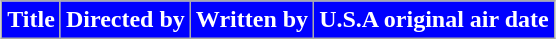<table class="wikitable plainrowheaders" style="margin:auto">
<tr>
<th style="background-color: #0000FF; color:white;">Title</th>
<th style="background-color: #0000FF; color:white;">Directed by</th>
<th style="background-color: #0000FF; color:white;">Written by</th>
<th style="background-color: #0000FF; color:white;">U.S.A original air date<br></th>
</tr>
</table>
